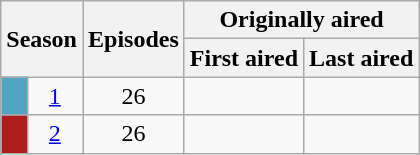<table class="wikitable plainrowheaders" style="text-align:center;">
<tr>
<th colspan="2" rowspan="2">Season</th>
<th rowspan="2">Episodes</th>
<th colspan="2">Originally aired</th>
</tr>
<tr>
<th>First aired</th>
<th>Last aired</th>
</tr>
<tr>
<td style="background: #50A6C2;"></td>
<td><a href='#'>1</a></td>
<td>26</td>
<td></td>
<td></td>
</tr>
<tr>
<td style="background: #AE1D1D;"></td>
<td><a href='#'>2</a></td>
<td>26</td>
<td></td>
<td></td>
</tr>
</table>
